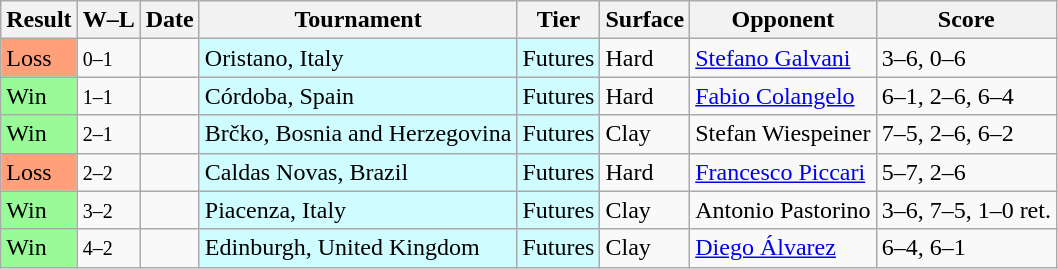<table class="sortable wikitable">
<tr>
<th>Result</th>
<th class="unsortable">W–L</th>
<th>Date</th>
<th>Tournament</th>
<th>Tier</th>
<th>Surface</th>
<th>Opponent</th>
<th class="unsortable">Score</th>
</tr>
<tr>
<td bgcolor=ffa07a>Loss</td>
<td><small>0–1</small></td>
<td></td>
<td bgcolor=cffcff>Oristano, Italy</td>
<td bgcolor=cffcff>Futures</td>
<td>Hard</td>
<td> <a href='#'>Stefano Galvani</a></td>
<td>3–6, 0–6</td>
</tr>
<tr>
<td bgcolor=98fb98>Win</td>
<td><small>1–1</small></td>
<td></td>
<td bgcolor=cffcff>Córdoba, Spain</td>
<td bgcolor=cffcff>Futures</td>
<td>Hard</td>
<td> <a href='#'>Fabio Colangelo</a></td>
<td>6–1, 2–6, 6–4</td>
</tr>
<tr>
<td bgcolor=98fb98>Win</td>
<td><small>2–1</small></td>
<td></td>
<td bgcolor=cffcff>Brčko, Bosnia and Herzegovina</td>
<td bgcolor=cffcff>Futures</td>
<td>Clay</td>
<td> Stefan Wiespeiner</td>
<td>7–5, 2–6, 6–2</td>
</tr>
<tr>
<td bgcolor=ffa07a>Loss</td>
<td><small>2–2</small></td>
<td></td>
<td bgcolor=cffcff>Caldas Novas, Brazil</td>
<td bgcolor=cffcff>Futures</td>
<td>Hard</td>
<td> <a href='#'>Francesco Piccari</a></td>
<td>5–7, 2–6</td>
</tr>
<tr>
<td bgcolor=98fb98>Win</td>
<td><small>3–2</small></td>
<td></td>
<td bgcolor=cffcff>Piacenza, Italy</td>
<td bgcolor=cffcff>Futures</td>
<td>Clay</td>
<td> Antonio Pastorino</td>
<td>3–6, 7–5, 1–0 ret.</td>
</tr>
<tr>
<td bgcolor=98fb98>Win</td>
<td><small>4–2</small></td>
<td></td>
<td bgcolor=cffcff>Edinburgh, United Kingdom</td>
<td bgcolor=cffcff>Futures</td>
<td>Clay</td>
<td> <a href='#'>Diego Álvarez</a></td>
<td>6–4, 6–1</td>
</tr>
</table>
